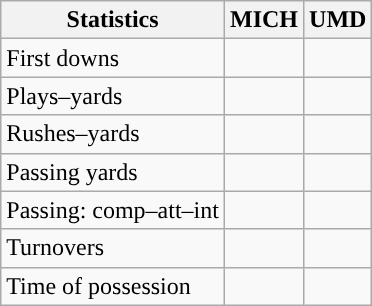<table class="wikitable" style="float:left">
<tr>
<th>Statistics</th>
<th>MICH</th>
<th>UMD</th>
</tr>
<tr>
<td>First downs</td>
<td></td>
<td></td>
</tr>
<tr>
<td>Plays–yards</td>
<td></td>
<td></td>
</tr>
<tr>
<td>Rushes–yards</td>
<td></td>
<td></td>
</tr>
<tr>
<td>Passing yards</td>
<td></td>
<td></td>
</tr>
<tr>
<td>Passing: comp–att–int</td>
<td></td>
<td></td>
</tr>
<tr>
<td>Turnovers</td>
<td></td>
<td></td>
</tr>
<tr>
<td>Time of possession</td>
<td></td>
<td></td>
</tr>
</table>
